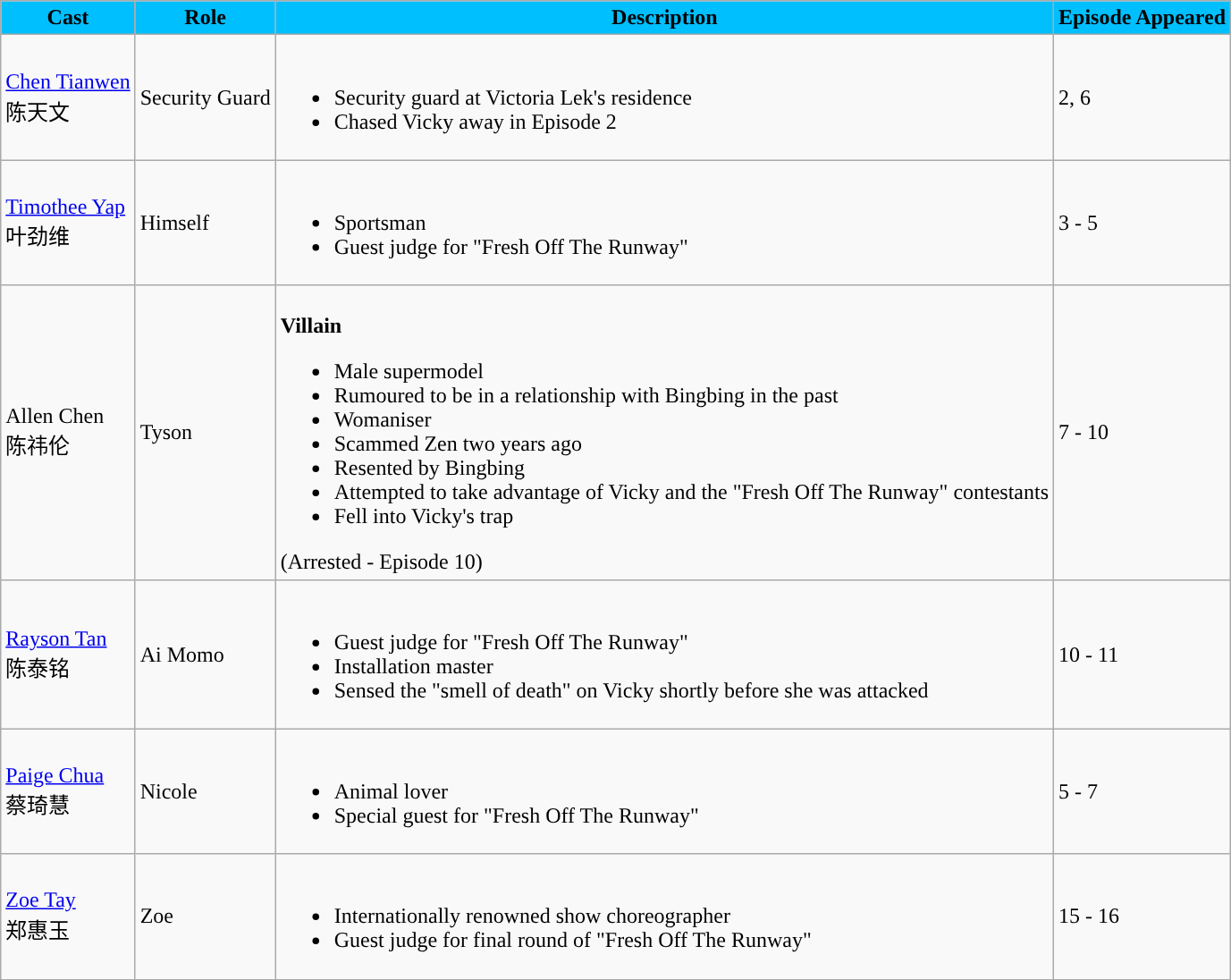<table class="wikitable">
<tr>
<th style="background:#00BFFF;">Cast</th>
<th style="background:#00BFFF;">Role</th>
<th style="background:#00BFFF;">Description</th>
<th style="background:#00BFFF;">Episode Appeared</th>
</tr>
<tr>
<td><a href='#'>Chen Tianwen</a> <br> 陈天文</td>
<td>Security Guard</td>
<td><br><ul><li>Security guard at Victoria Lek's residence</li><li>Chased Vicky away in Episode 2</li></ul></td>
<td>2, 6</td>
</tr>
<tr>
<td><a href='#'>Timothee Yap</a> <br> 叶劲维</td>
<td>Himself</td>
<td><br><ul><li>Sportsman</li><li>Guest judge for "Fresh Off The Runway"</li></ul></td>
<td>3 - 5</td>
</tr>
<tr>
<td>Allen Chen <br> 陈祎伦</td>
<td>Tyson</td>
<td><br><strong>Villain</strong><ul><li>Male supermodel</li><li>Rumoured to be in a relationship with Bingbing in the past</li><li>Womaniser</li><li>Scammed Zen two years ago</li><li>Resented by Bingbing</li><li>Attempted to take advantage of Vicky and the "Fresh Off The Runway" contestants</li><li>Fell into Vicky's trap</li></ul>(Arrested - Episode 10)</td>
<td>7 - 10</td>
</tr>
<tr>
<td><a href='#'>Rayson Tan</a> <br> 陈泰铭</td>
<td>Ai Momo</td>
<td><br><ul><li>Guest judge for "Fresh Off The Runway"</li><li>Installation master</li><li>Sensed the "smell of death" on Vicky shortly before she was attacked</li></ul></td>
<td>10 - 11</td>
</tr>
<tr>
<td><a href='#'>Paige Chua</a> <br> 蔡琦慧</td>
<td>Nicole</td>
<td><br><ul><li>Animal lover</li><li>Special guest for "Fresh Off The Runway"</li></ul></td>
<td>5 - 7</td>
</tr>
<tr>
<td><a href='#'>Zoe Tay</a> <br> 郑惠玉</td>
<td>Zoe</td>
<td><br><ul><li>Internationally renowned show choreographer</li><li>Guest judge for final round of "Fresh Off The Runway"</li></ul></td>
<td>15 - 16</td>
</tr>
</table>
